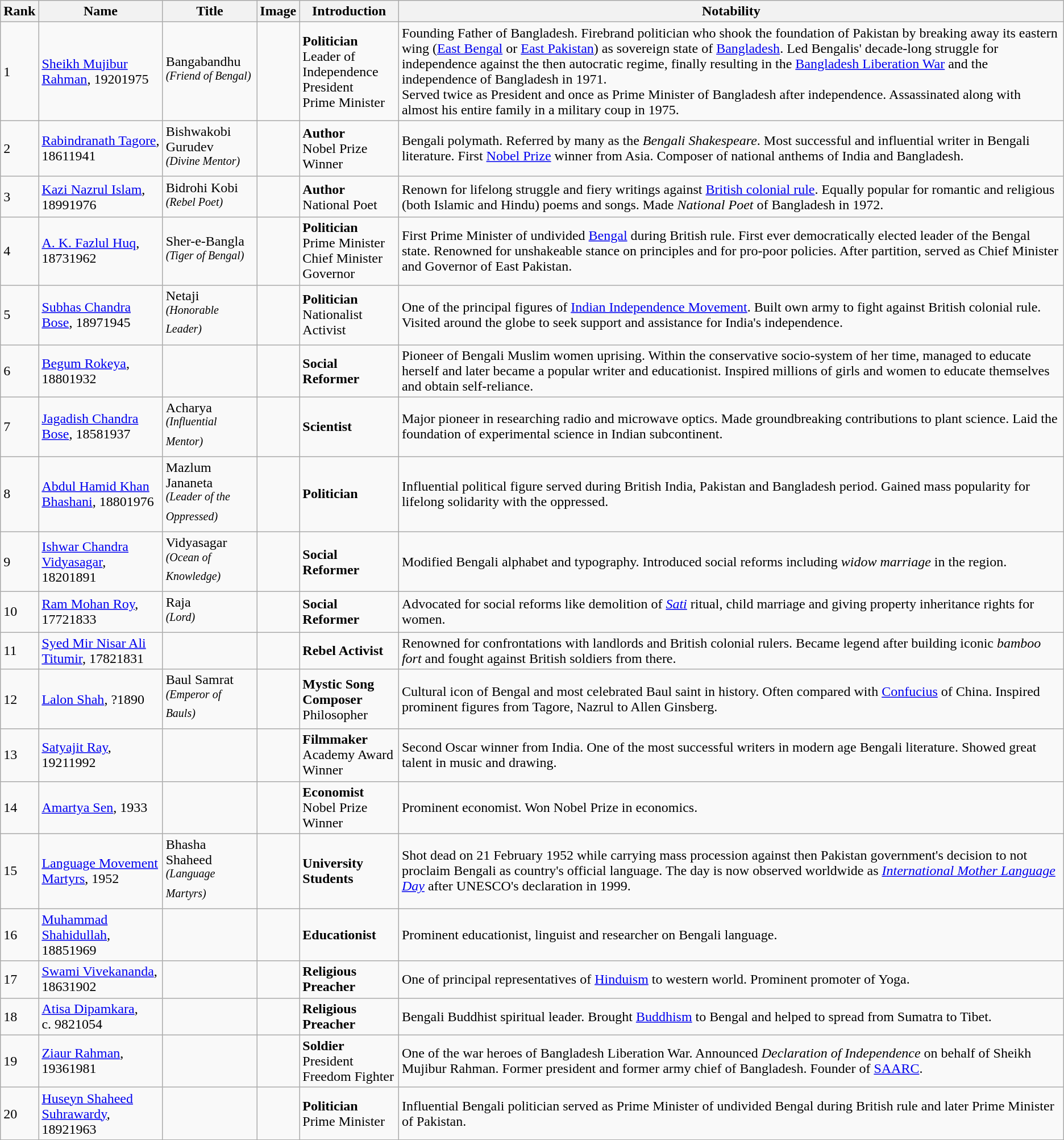<table class="wikitable">
<tr>
<th>Rank</th>
<th>Name</th>
<th>Title</th>
<th>Image</th>
<th>Introduction</th>
<th>Notability</th>
</tr>
<tr>
<td>1</td>
<td><a href='#'>Sheikh Mujibur Rahman</a>, 19201975</td>
<td>Bangabandhu<br><sup><em>(Friend of Bengal)</em></sup></td>
<td></td>
<td><strong>Politician</strong><br>Leader of Independence<br>President<br>Prime Minister</td>
<td>Founding Father of Bangladesh. Firebrand politician who shook the foundation of Pakistan by breaking away its eastern wing (<a href='#'>East Bengal</a> or <a href='#'>East Pakistan</a>) as sovereign state of <a href='#'>Bangladesh</a>. Led Bengalis' decade-long struggle for independence against the then autocratic regime, finally resulting in the <a href='#'>Bangladesh Liberation War</a> and the independence of Bangladesh in 1971.<br>Served twice as President and once as Prime Minister of Bangladesh after independence. Assassinated along with almost his entire family in a military coup in 1975.</td>
</tr>
<tr>
<td>2</td>
<td><a href='#'>Rabindranath Tagore</a>, 18611941</td>
<td>Bishwakobi Gurudev<br><sup><em>(Divine Mentor)</em></sup></td>
<td></td>
<td><strong>Author</strong><br>Nobel Prize Winner</td>
<td>Bengali polymath. Referred by many as the <em>Bengali Shakespeare</em>. Most successful and influential writer in Bengali literature. First <a href='#'>Nobel Prize</a> winner from Asia. Composer of national anthems of India and Bangladesh.</td>
</tr>
<tr>
<td>3</td>
<td><a href='#'>Kazi Nazrul Islam</a>, 18991976</td>
<td>Bidrohi Kobi<br><sup><em>(Rebel Poet)</em></sup></td>
<td></td>
<td><strong>Author</strong><br>National Poet</td>
<td>Renown for lifelong struggle and fiery writings against <a href='#'>British colonial rule</a>. Equally popular for romantic and religious (both Islamic and Hindu) poems and songs. Made <em>National Poet</em> of Bangladesh in 1972.</td>
</tr>
<tr>
<td>4</td>
<td><a href='#'>A. K. Fazlul Huq</a>, 18731962</td>
<td>Sher-e-Bangla<br><sup><em>(Tiger of Bengal)</em></sup></td>
<td></td>
<td><strong>Politician</strong><br>Prime Minister<br>Chief Minister<br>Governor</td>
<td>First Prime Minister of undivided <a href='#'>Bengal</a> during British rule. First ever democratically elected leader of the Bengal state. Renowned for unshakeable stance on principles and for pro-poor policies. After partition, served as Chief Minister and Governor of East Pakistan.</td>
</tr>
<tr>
<td>5</td>
<td><a href='#'>Subhas Chandra Bose</a>, 18971945</td>
<td>Netaji<br><em><sup>(Honorable Leader)</sup></em></td>
<td></td>
<td><strong>Politician</strong><br>Nationalist Activist</td>
<td>One of the principal figures of <a href='#'>Indian Independence Movement</a>. Built own army to fight against British colonial rule. Visited around the globe to seek support and assistance for India's independence.</td>
</tr>
<tr>
<td>6</td>
<td><a href='#'>Begum Rokeya</a>, 18801932</td>
<td></td>
<td></td>
<td><strong>Social Reformer</strong></td>
<td>Pioneer of Bengali Muslim women uprising. Within the conservative socio-system of her time, managed to educate herself and later became a popular writer and educationist. Inspired millions of girls and women to educate themselves and obtain self-reliance.</td>
</tr>
<tr>
<td>7</td>
<td><a href='#'>Jagadish Chandra Bose</a>, 18581937</td>
<td>Acharya<br><em><sup>(Influential Mentor)</sup></em></td>
<td></td>
<td><strong>Scientist</strong></td>
<td>Major pioneer in researching radio and microwave optics. Made groundbreaking contributions to plant science. Laid the foundation of experimental science in Indian subcontinent.</td>
</tr>
<tr>
<td>8</td>
<td><a href='#'>Abdul Hamid Khan Bhashani</a>, 18801976</td>
<td>Mazlum Jananeta<br><em><sup>(Leader of the Oppressed)</sup></em></td>
<td></td>
<td><strong>Politician</strong></td>
<td>Influential political figure served during British India, Pakistan and Bangladesh period. Gained mass popularity for lifelong solidarity with the oppressed.</td>
</tr>
<tr>
<td>9</td>
<td><a href='#'>Ishwar Chandra Vidyasagar</a>, 18201891</td>
<td>Vidyasagar<br><em><sup>(Ocean of Knowledge)</sup></em></td>
<td></td>
<td><strong>Social Reformer</strong></td>
<td>Modified Bengali alphabet and typography. Introduced social reforms including <em>widow marriage</em> in the region.</td>
</tr>
<tr>
<td>10</td>
<td><a href='#'>Ram Mohan Roy</a>, 17721833</td>
<td>Raja<br><em><sup>(Lord)</sup></em></td>
<td></td>
<td><strong>Social Reformer</strong></td>
<td>Advocated for social reforms like demolition of <em><a href='#'>Sati</a></em> ritual, child marriage and giving property inheritance rights for women.</td>
</tr>
<tr>
<td>11</td>
<td><a href='#'>Syed Mir Nisar Ali Titumir</a>, 17821831</td>
<td></td>
<td></td>
<td><strong>Rebel Activist</strong></td>
<td>Renowned for confrontations with landlords and British colonial rulers. Became legend after building iconic <em>bamboo fort</em> and fought against British soldiers from there.</td>
</tr>
<tr>
<td>12</td>
<td><a href='#'>Lalon Shah</a>, ?1890</td>
<td>Baul Samrat<br><em><sup>(Emperor of Bauls)</sup></em></td>
<td></td>
<td><strong>Mystic Song Composer</strong><br>Philosopher</td>
<td>Cultural icon of Bengal and most celebrated Baul saint in history. Often compared with <a href='#'>Confucius</a> of China. Inspired prominent figures from Tagore, Nazrul to Allen Ginsberg.</td>
</tr>
<tr>
<td>13</td>
<td><a href='#'>Satyajit Ray</a>, 19211992</td>
<td></td>
<td></td>
<td><strong>Filmmaker</strong><br>Academy Award Winner</td>
<td>Second Oscar winner from India. One of the most successful writers in modern age Bengali literature. Showed great talent in music and drawing.</td>
</tr>
<tr>
<td>14</td>
<td><a href='#'>Amartya Sen</a>, 1933</td>
<td></td>
<td></td>
<td><strong>Economist</strong><br>Nobel Prize Winner</td>
<td>Prominent economist. Won Nobel Prize in economics.</td>
</tr>
<tr>
<td>15</td>
<td><a href='#'>Language Movement Martyrs</a>, 1952</td>
<td>Bhasha Shaheed<br><em><sup>(Language Martyrs)</sup></em></td>
<td></td>
<td><strong>University Students</strong></td>
<td>Shot dead on 21 February 1952 while carrying mass procession against then Pakistan government's decision to not proclaim Bengali as country's official language. The day is now observed worldwide as <em><a href='#'>International Mother Language Day</a></em> after UNESCO's declaration in 1999.</td>
</tr>
<tr>
<td>16</td>
<td><a href='#'>Muhammad Shahidullah</a>, 18851969</td>
<td></td>
<td></td>
<td><strong>Educationist</strong></td>
<td>Prominent educationist, linguist and researcher on Bengali language.</td>
</tr>
<tr>
<td>17</td>
<td><a href='#'>Swami Vivekananda</a>, 18631902</td>
<td></td>
<td></td>
<td><strong>Religious Preacher</strong></td>
<td>One of principal representatives of <a href='#'>Hinduism</a> to western world. Prominent promoter of Yoga.</td>
</tr>
<tr>
<td>18</td>
<td><a href='#'>Atisa Dipamkara</a>, c. 9821054</td>
<td></td>
<td></td>
<td><strong>Religious Preacher</strong></td>
<td>Bengali Buddhist spiritual leader. Brought <a href='#'>Buddhism</a> to Bengal and helped to spread from Sumatra to Tibet.</td>
</tr>
<tr>
<td>19</td>
<td><a href='#'>Ziaur Rahman</a>, 19361981</td>
<td></td>
<td></td>
<td><strong>Soldier</strong><br>President<br>Freedom Fighter</td>
<td>One of the war heroes of Bangladesh Liberation War. Announced <em>Declaration of Independence</em> on behalf of Sheikh Mujibur Rahman. Former president and former army chief of Bangladesh. Founder of <a href='#'>SAARC</a>.</td>
</tr>
<tr>
<td>20</td>
<td><a href='#'>Huseyn Shaheed Suhrawardy</a>, 18921963</td>
<td></td>
<td></td>
<td><strong>Politician</strong><br>Prime Minister</td>
<td>Influential Bengali politician served as Prime Minister of undivided Bengal during British rule and later Prime Minister of Pakistan.</td>
</tr>
</table>
